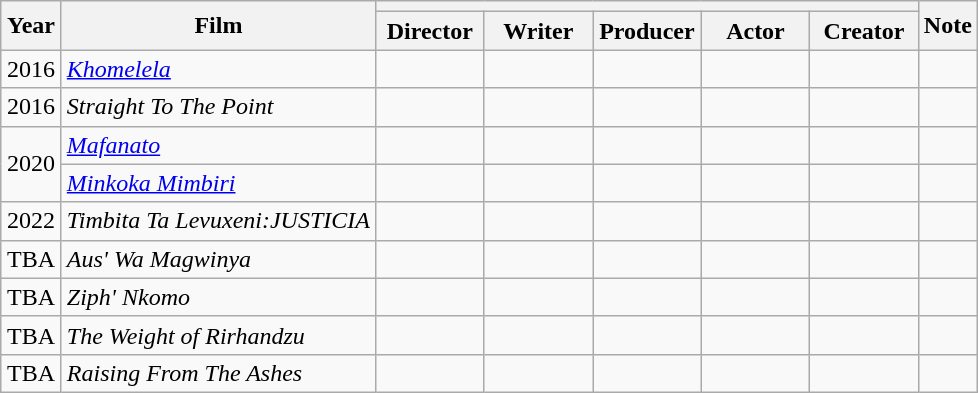<table class="wikitable sortable">
<tr>
<th rowspan="2" style="width:33px;">Year</th>
<th rowspan="2">Film</th>
<th colspan="5" class="unsortable"></th>
<th rowspan="2">Note</th>
</tr>
<tr>
<th style="width:65px;">Director</th>
<th style="width:65px;">Writer</th>
<th style="width:65px;">Producer</th>
<th style="width:65px;">Actor</th>
<th style="width:65px;">Creator</th>
</tr>
<tr style="text-align:center;">
<td>2016</td>
<td style="text-align:left;"><em><a href='#'>Khomelela</a></em></td>
<td></td>
<td></td>
<td></td>
<td></td>
<td></td>
<td></td>
</tr>
<tr style="text-align:center;">
<td>2016</td>
<td style="text-align:left;"><em>Straight To The Point</em></td>
<td></td>
<td></td>
<td></td>
<td></td>
<td></td>
<td></td>
</tr>
<tr style="text-align:center;">
<td rowspan=2>2020</td>
<td style="text-align:left;"><em><a href='#'>Mafanato</a></em></td>
<td></td>
<td></td>
<td></td>
<td></td>
<td></td>
<td></td>
</tr>
<tr style="text-align:center;">
<td style="text-align:left;"><em><a href='#'>Minkoka Mimbiri</a></em></td>
<td></td>
<td></td>
<td></td>
<td></td>
<td></td>
<td></td>
</tr>
<tr style="text-align:center;">
<td>2022</td>
<td style="text-align:left;"><em>Timbita Ta Levuxeni:JUSTICIA</em></td>
<td></td>
<td></td>
<td></td>
<td></td>
<td></td>
<td></td>
</tr>
<tr style="text-align:center;">
<td>TBA</td>
<td style="text-align:left;"><em>Aus' Wa Magwinya</em></td>
<td></td>
<td></td>
<td></td>
<td></td>
<td></td>
<td></td>
</tr>
<tr style="text-align:center;">
<td>TBA</td>
<td style="text-align:left;"><em>Ziph' Nkomo</em></td>
<td></td>
<td></td>
<td></td>
<td></td>
<td></td>
<td></td>
</tr>
<tr style="text-align:center;">
<td>TBA</td>
<td style="text-align:left;"><em>The Weight of Rirhandzu</em></td>
<td></td>
<td></td>
<td></td>
<td></td>
<td></td>
<td></td>
</tr>
<tr style="text-align:center;">
<td>TBA</td>
<td style="text-align:left;"><em>Raising From The Ashes</em></td>
<td></td>
<td></td>
<td></td>
<td></td>
<td></td>
<td></td>
</tr>
</table>
